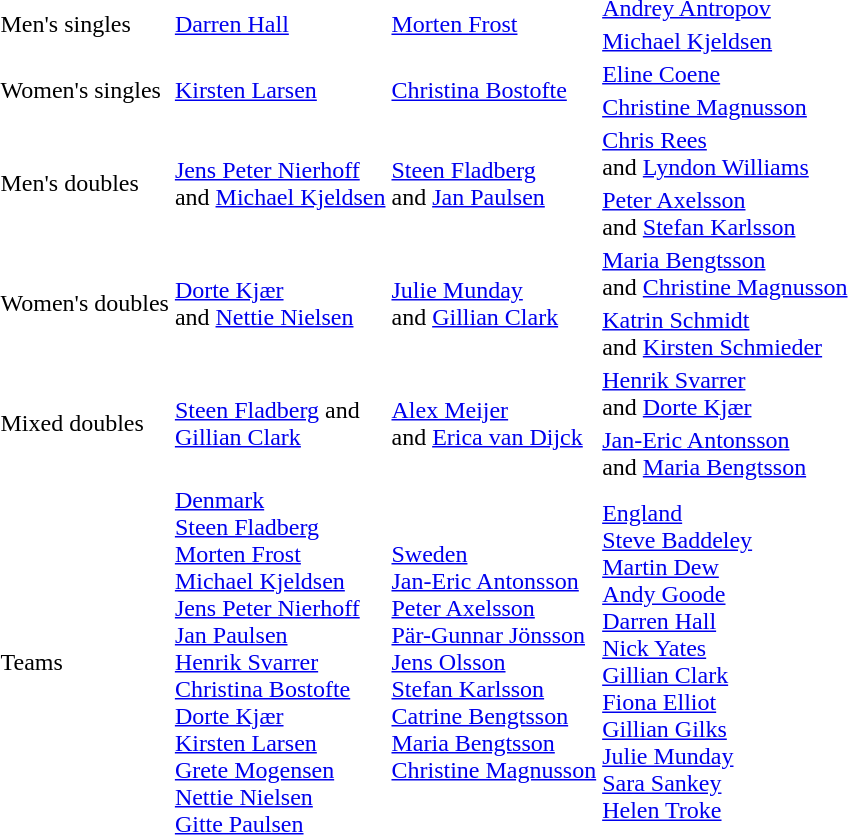<table>
<tr>
<td rowspan=2>Men's singles</td>
<td rowspan=2> <a href='#'>Darren Hall</a></td>
<td rowspan=2> <a href='#'>Morten Frost</a></td>
<td> <a href='#'>Andrey Antropov</a></td>
</tr>
<tr>
<td> <a href='#'>Michael Kjeldsen</a></td>
</tr>
<tr>
<td rowspan=2>Women's singles</td>
<td rowspan=2> <a href='#'>Kirsten Larsen</a></td>
<td rowspan=2> <a href='#'>Christina Bostofte</a></td>
<td> <a href='#'>Eline Coene</a></td>
</tr>
<tr>
<td> <a href='#'>Christine Magnusson</a></td>
</tr>
<tr>
<td rowspan=2>Men's doubles</td>
<td rowspan=2> <a href='#'>Jens Peter Nierhoff</a><br>and <a href='#'>Michael Kjeldsen</a></td>
<td rowspan=2> <a href='#'>Steen Fladberg</a><br>and <a href='#'>Jan Paulsen</a></td>
<td> <a href='#'>Chris Rees</a><br>and <a href='#'>Lyndon Williams</a></td>
</tr>
<tr>
<td> <a href='#'>Peter Axelsson</a><br>and <a href='#'>Stefan Karlsson</a></td>
</tr>
<tr>
<td rowspan=2>Women's doubles</td>
<td rowspan=2> <a href='#'>Dorte Kjær</a><br>and <a href='#'>Nettie Nielsen</a></td>
<td rowspan=2> <a href='#'>Julie Munday</a><br>and <a href='#'>Gillian Clark</a></td>
<td> <a href='#'>Maria Bengtsson</a><br>and <a href='#'>Christine Magnusson</a></td>
</tr>
<tr>
<td> <a href='#'>Katrin Schmidt</a><br> and <a href='#'>Kirsten Schmieder</a></td>
</tr>
<tr>
<td rowspan=2>Mixed doubles</td>
<td rowspan=2> <a href='#'>Steen Fladberg</a> and<br>  <a href='#'>Gillian Clark</a></td>
<td rowspan=2> <a href='#'>Alex Meijer</a><br> and <a href='#'>Erica van Dijck</a></td>
<td> <a href='#'>Henrik Svarrer</a><br>and <a href='#'>Dorte Kjær</a></td>
</tr>
<tr>
<td> <a href='#'>Jan-Eric Antonsson</a><br>and <a href='#'>Maria Bengtsson</a></td>
</tr>
<tr>
<td>Teams</td>
<td> <a href='#'>Denmark</a><br><a href='#'>Steen Fladberg</a><br><a href='#'>Morten Frost</a><br><a href='#'>Michael Kjeldsen</a><br><a href='#'>Jens Peter Nierhoff</a><br><a href='#'>Jan Paulsen</a><br><a href='#'>Henrik Svarrer</a><br><a href='#'>Christina Bostofte</a><br><a href='#'>Dorte Kjær</a><br><a href='#'>Kirsten Larsen</a><br><a href='#'>Grete Mogensen</a><br><a href='#'>Nettie Nielsen</a><br><a href='#'>Gitte Paulsen</a></td>
<td> <a href='#'>Sweden</a><br><a href='#'>Jan-Eric Antonsson</a><br><a href='#'>Peter Axelsson</a><br><a href='#'>Pär-Gunnar Jönsson</a><br><a href='#'>Jens Olsson</a><br><a href='#'>Stefan Karlsson</a><br><a href='#'>Catrine Bengtsson</a><br><a href='#'>Maria Bengtsson</a><br><a href='#'>Christine Magnusson</a></td>
<td> <a href='#'>England</a><br><a href='#'>Steve Baddeley</a><br><a href='#'>Martin Dew</a><br><a href='#'>Andy Goode</a><br><a href='#'>Darren Hall</a><br><a href='#'>Nick Yates</a><br><a href='#'>Gillian Clark</a><br><a href='#'>Fiona Elliot</a><br><a href='#'>Gillian Gilks</a><br><a href='#'>Julie Munday</a><br><a href='#'>Sara Sankey</a><br><a href='#'>Helen Troke</a></td>
</tr>
</table>
